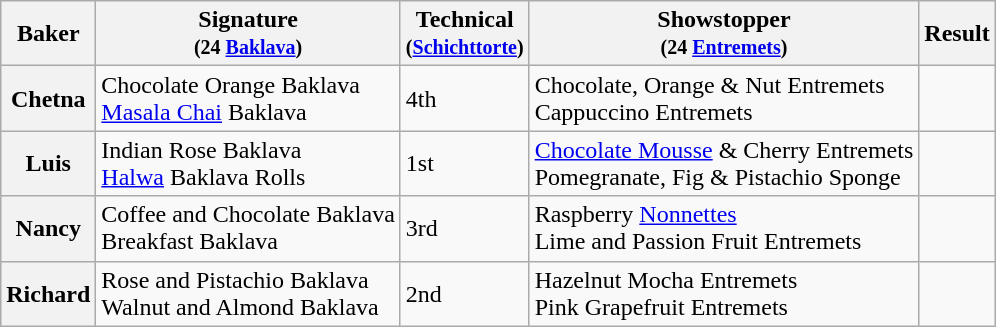<table class="wikitable sortable col3center sticky-header">
<tr>
<th scope="col">Baker</th>
<th scope="col" class="unsortable">Signature<br><small>(24 <a href='#'>Baklava</a>)</small></th>
<th scope="col">Technical<br><small>(<a href='#'>Schichttorte</a>)</small></th>
<th scope="col" class="unsortable">Showstopper<br><small>(24 <a href='#'>Entremets</a>)</small></th>
<th scope="col">Result</th>
</tr>
<tr>
<th scope="row">Chetna</th>
<td>Chocolate Orange Baklava<br><a href='#'>Masala Chai</a> Baklava</td>
<td>4th</td>
<td>Chocolate, Orange & Nut Entremets<br>Cappuccino Entremets</td>
<td></td>
</tr>
<tr>
<th scope="row">Luis</th>
<td>Indian Rose Baklava<br><a href='#'>Halwa</a> Baklava Rolls</td>
<td>1st</td>
<td><a href='#'>Chocolate Mousse</a> & Cherry Entremets<br>Pomegranate, Fig & Pistachio Sponge</td>
<td></td>
</tr>
<tr>
<th scope="row">Nancy</th>
<td>Coffee and Chocolate Baklava<br>Breakfast Baklava</td>
<td>3rd</td>
<td>Raspberry <a href='#'>Nonnettes</a><br>Lime and Passion Fruit Entremets</td>
<td></td>
</tr>
<tr>
<th scope="row">Richard</th>
<td>Rose and Pistachio Baklava<br>Walnut and Almond Baklava</td>
<td>2nd</td>
<td>Hazelnut Mocha Entremets<br>Pink Grapefruit Entremets</td>
<td></td>
</tr>
</table>
